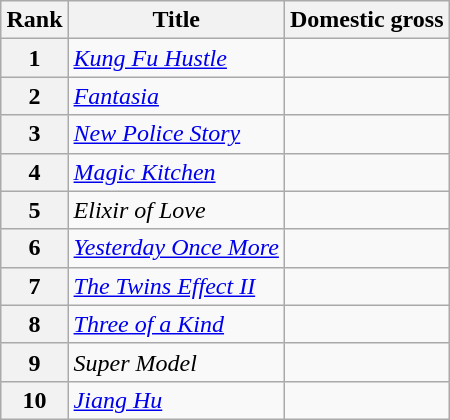<table class="wikitable sortable" style="margin:auto; margin:auto;">
<tr>
<th>Rank</th>
<th>Title</th>
<th>Domestic gross</th>
</tr>
<tr>
<th style="text-align:center;">1</th>
<td><em><a href='#'>Kung Fu Hustle</a></em></td>
<td></td>
</tr>
<tr>
<th style="text-align:center;">2</th>
<td><em><a href='#'>Fantasia</a></em></td>
<td></td>
</tr>
<tr>
<th style="text-align:center;">3</th>
<td><em><a href='#'>New Police Story</a></em></td>
<td></td>
</tr>
<tr>
<th style="text-align:center;">4</th>
<td><em><a href='#'>Magic Kitchen</a></em></td>
<td></td>
</tr>
<tr>
<th style="text-align:center;">5</th>
<td><em>Elixir of Love</em></td>
<td></td>
</tr>
<tr>
<th style="text-align:center;">6</th>
<td><em><a href='#'>Yesterday Once More</a></em></td>
<td></td>
</tr>
<tr>
<th style="text-align:center;">7</th>
<td><em><a href='#'>The Twins Effect II</a></em></td>
<td></td>
</tr>
<tr>
<th style="text-align:center;">8</th>
<td><em><a href='#'>Three of a Kind</a></em></td>
<td></td>
</tr>
<tr>
<th style="text-align:center;">9</th>
<td><em>Super Model</em></td>
<td></td>
</tr>
<tr>
<th style="text-align:center;">10</th>
<td><em><a href='#'>Jiang Hu</a></em></td>
<td></td>
</tr>
</table>
